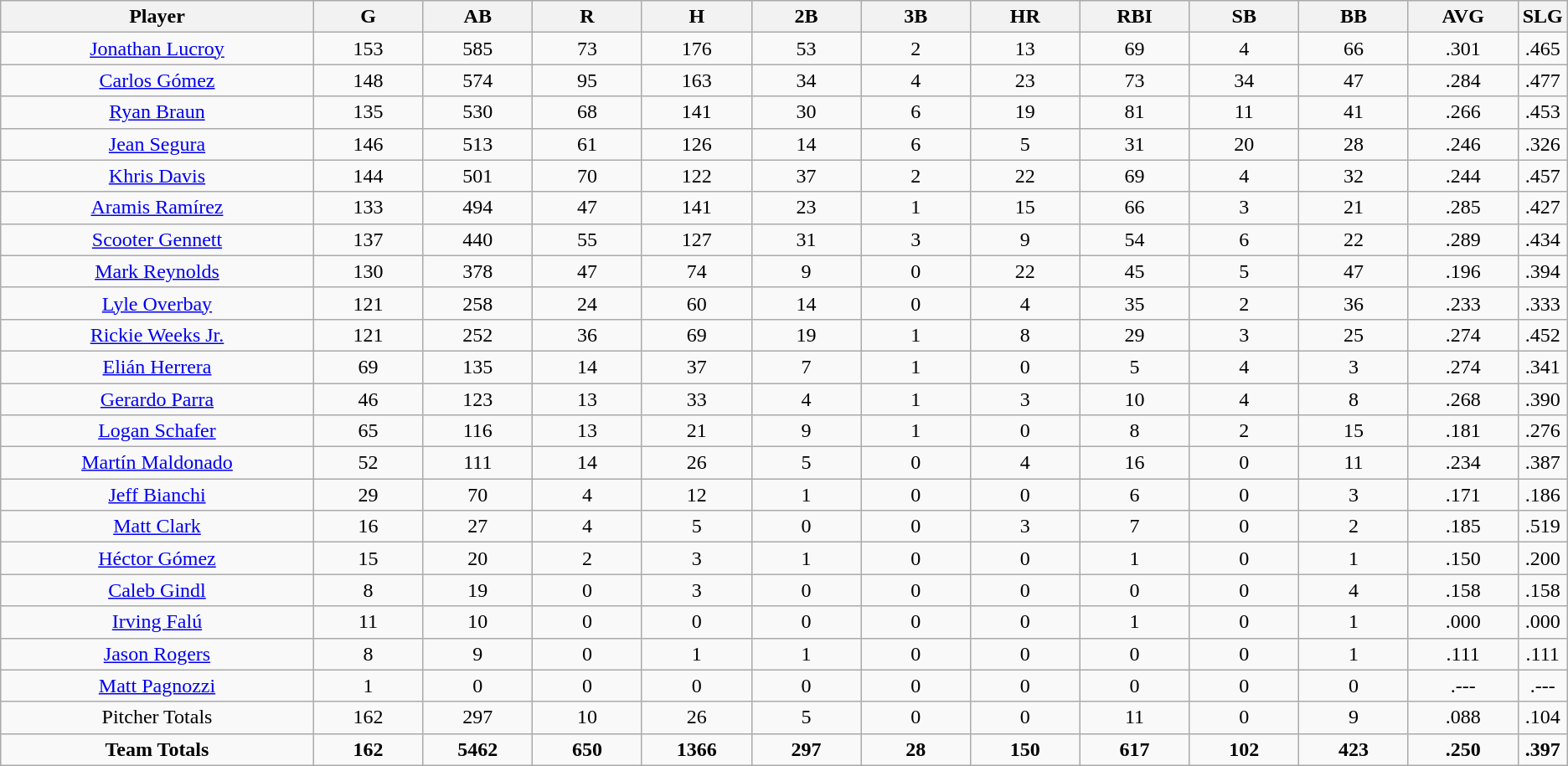<table class=wikitable style="text-align:center">
<tr>
<th bgcolor=#DDDDFF; width="20%">Player</th>
<th bgcolor=#DDDDFF; width="7%">G</th>
<th bgcolor=#DDDDFF; width="7%">AB</th>
<th bgcolor=#DDDDFF; width="7%">R</th>
<th bgcolor=#DDDDFF; width="7%">H</th>
<th bgcolor=#DDDDFF; width="7%">2B</th>
<th bgcolor=#DDDDFF; width="7%">3B</th>
<th bgcolor=#DDDDFF; width="7%">HR</th>
<th bgcolor=#DDDDFF; width="7%">RBI</th>
<th bgcolor=#DDDDFF; width="7%">SB</th>
<th bgcolor=#DDDDFF; width="7%">BB</th>
<th bgcolor=#DDDDFF; width="7%">AVG</th>
<th bgcolor=#DDDDFF; width="7%">SLG</th>
</tr>
<tr>
<td><a href='#'>Jonathan Lucroy</a></td>
<td>153</td>
<td>585</td>
<td>73</td>
<td>176</td>
<td>53</td>
<td>2</td>
<td>13</td>
<td>69</td>
<td>4</td>
<td>66</td>
<td>.301</td>
<td>.465</td>
</tr>
<tr>
<td><a href='#'>Carlos Gómez</a></td>
<td>148</td>
<td>574</td>
<td>95</td>
<td>163</td>
<td>34</td>
<td>4</td>
<td>23</td>
<td>73</td>
<td>34</td>
<td>47</td>
<td>.284</td>
<td>.477</td>
</tr>
<tr>
<td><a href='#'>Ryan Braun</a></td>
<td>135</td>
<td>530</td>
<td>68</td>
<td>141</td>
<td>30</td>
<td>6</td>
<td>19</td>
<td>81</td>
<td>11</td>
<td>41</td>
<td>.266</td>
<td>.453</td>
</tr>
<tr>
<td><a href='#'>Jean Segura</a></td>
<td>146</td>
<td>513</td>
<td>61</td>
<td>126</td>
<td>14</td>
<td>6</td>
<td>5</td>
<td>31</td>
<td>20</td>
<td>28</td>
<td>.246</td>
<td>.326</td>
</tr>
<tr>
<td><a href='#'>Khris Davis</a></td>
<td>144</td>
<td>501</td>
<td>70</td>
<td>122</td>
<td>37</td>
<td>2</td>
<td>22</td>
<td>69</td>
<td>4</td>
<td>32</td>
<td>.244</td>
<td>.457</td>
</tr>
<tr>
<td><a href='#'>Aramis Ramírez</a></td>
<td>133</td>
<td>494</td>
<td>47</td>
<td>141</td>
<td>23</td>
<td>1</td>
<td>15</td>
<td>66</td>
<td>3</td>
<td>21</td>
<td>.285</td>
<td>.427</td>
</tr>
<tr>
<td><a href='#'>Scooter Gennett</a></td>
<td>137</td>
<td>440</td>
<td>55</td>
<td>127</td>
<td>31</td>
<td>3</td>
<td>9</td>
<td>54</td>
<td>6</td>
<td>22</td>
<td>.289</td>
<td>.434</td>
</tr>
<tr>
<td><a href='#'>Mark Reynolds</a></td>
<td>130</td>
<td>378</td>
<td>47</td>
<td>74</td>
<td>9</td>
<td>0</td>
<td>22</td>
<td>45</td>
<td>5</td>
<td>47</td>
<td>.196</td>
<td>.394</td>
</tr>
<tr>
<td><a href='#'>Lyle Overbay</a></td>
<td>121</td>
<td>258</td>
<td>24</td>
<td>60</td>
<td>14</td>
<td>0</td>
<td>4</td>
<td>35</td>
<td>2</td>
<td>36</td>
<td>.233</td>
<td>.333</td>
</tr>
<tr>
<td><a href='#'>Rickie Weeks Jr.</a></td>
<td>121</td>
<td>252</td>
<td>36</td>
<td>69</td>
<td>19</td>
<td>1</td>
<td>8</td>
<td>29</td>
<td>3</td>
<td>25</td>
<td>.274</td>
<td>.452</td>
</tr>
<tr>
<td><a href='#'>Elián Herrera</a></td>
<td>69</td>
<td>135</td>
<td>14</td>
<td>37</td>
<td>7</td>
<td>1</td>
<td>0</td>
<td>5</td>
<td>4</td>
<td>3</td>
<td>.274</td>
<td>.341</td>
</tr>
<tr>
<td><a href='#'>Gerardo Parra</a></td>
<td>46</td>
<td>123</td>
<td>13</td>
<td>33</td>
<td>4</td>
<td>1</td>
<td>3</td>
<td>10</td>
<td>4</td>
<td>8</td>
<td>.268</td>
<td>.390</td>
</tr>
<tr>
<td><a href='#'>Logan Schafer</a></td>
<td>65</td>
<td>116</td>
<td>13</td>
<td>21</td>
<td>9</td>
<td>1</td>
<td>0</td>
<td>8</td>
<td>2</td>
<td>15</td>
<td>.181</td>
<td>.276</td>
</tr>
<tr>
<td><a href='#'>Martín Maldonado</a></td>
<td>52</td>
<td>111</td>
<td>14</td>
<td>26</td>
<td>5</td>
<td>0</td>
<td>4</td>
<td>16</td>
<td>0</td>
<td>11</td>
<td>.234</td>
<td>.387</td>
</tr>
<tr>
<td><a href='#'>Jeff Bianchi</a></td>
<td>29</td>
<td>70</td>
<td>4</td>
<td>12</td>
<td>1</td>
<td>0</td>
<td>0</td>
<td>6</td>
<td>0</td>
<td>3</td>
<td>.171</td>
<td>.186</td>
</tr>
<tr>
<td><a href='#'>Matt Clark</a></td>
<td>16</td>
<td>27</td>
<td>4</td>
<td>5</td>
<td>0</td>
<td>0</td>
<td>3</td>
<td>7</td>
<td>0</td>
<td>2</td>
<td>.185</td>
<td>.519</td>
</tr>
<tr>
<td><a href='#'>Héctor Gómez</a></td>
<td>15</td>
<td>20</td>
<td>2</td>
<td>3</td>
<td>1</td>
<td>0</td>
<td>0</td>
<td>1</td>
<td>0</td>
<td>1</td>
<td>.150</td>
<td>.200</td>
</tr>
<tr>
<td><a href='#'>Caleb Gindl</a></td>
<td>8</td>
<td>19</td>
<td>0</td>
<td>3</td>
<td>0</td>
<td>0</td>
<td>0</td>
<td>0</td>
<td>0</td>
<td>4</td>
<td>.158</td>
<td>.158</td>
</tr>
<tr>
<td><a href='#'>Irving Falú</a></td>
<td>11</td>
<td>10</td>
<td>0</td>
<td>0</td>
<td>0</td>
<td>0</td>
<td>0</td>
<td>1</td>
<td>0</td>
<td>1</td>
<td>.000</td>
<td>.000</td>
</tr>
<tr>
<td><a href='#'>Jason Rogers</a></td>
<td>8</td>
<td>9</td>
<td>0</td>
<td>1</td>
<td>1</td>
<td>0</td>
<td>0</td>
<td>0</td>
<td>0</td>
<td>1</td>
<td>.111</td>
<td>.111</td>
</tr>
<tr>
<td><a href='#'>Matt Pagnozzi</a></td>
<td>1</td>
<td>0</td>
<td>0</td>
<td>0</td>
<td>0</td>
<td>0</td>
<td>0</td>
<td>0</td>
<td>0</td>
<td>0</td>
<td>.---</td>
<td>.---</td>
</tr>
<tr>
<td>Pitcher Totals</td>
<td>162</td>
<td>297</td>
<td>10</td>
<td>26</td>
<td>5</td>
<td>0</td>
<td>0</td>
<td>11</td>
<td>0</td>
<td>9</td>
<td>.088</td>
<td>.104</td>
</tr>
<tr>
<td><strong>Team Totals</strong></td>
<td><strong>162</strong></td>
<td><strong>5462</strong></td>
<td><strong>650</strong></td>
<td><strong>1366</strong></td>
<td><strong>297</strong></td>
<td><strong>28</strong></td>
<td><strong>150</strong></td>
<td><strong>617</strong></td>
<td><strong>102</strong></td>
<td><strong>423</strong></td>
<td><strong>.250</strong></td>
<td><strong>.397</strong></td>
</tr>
</table>
